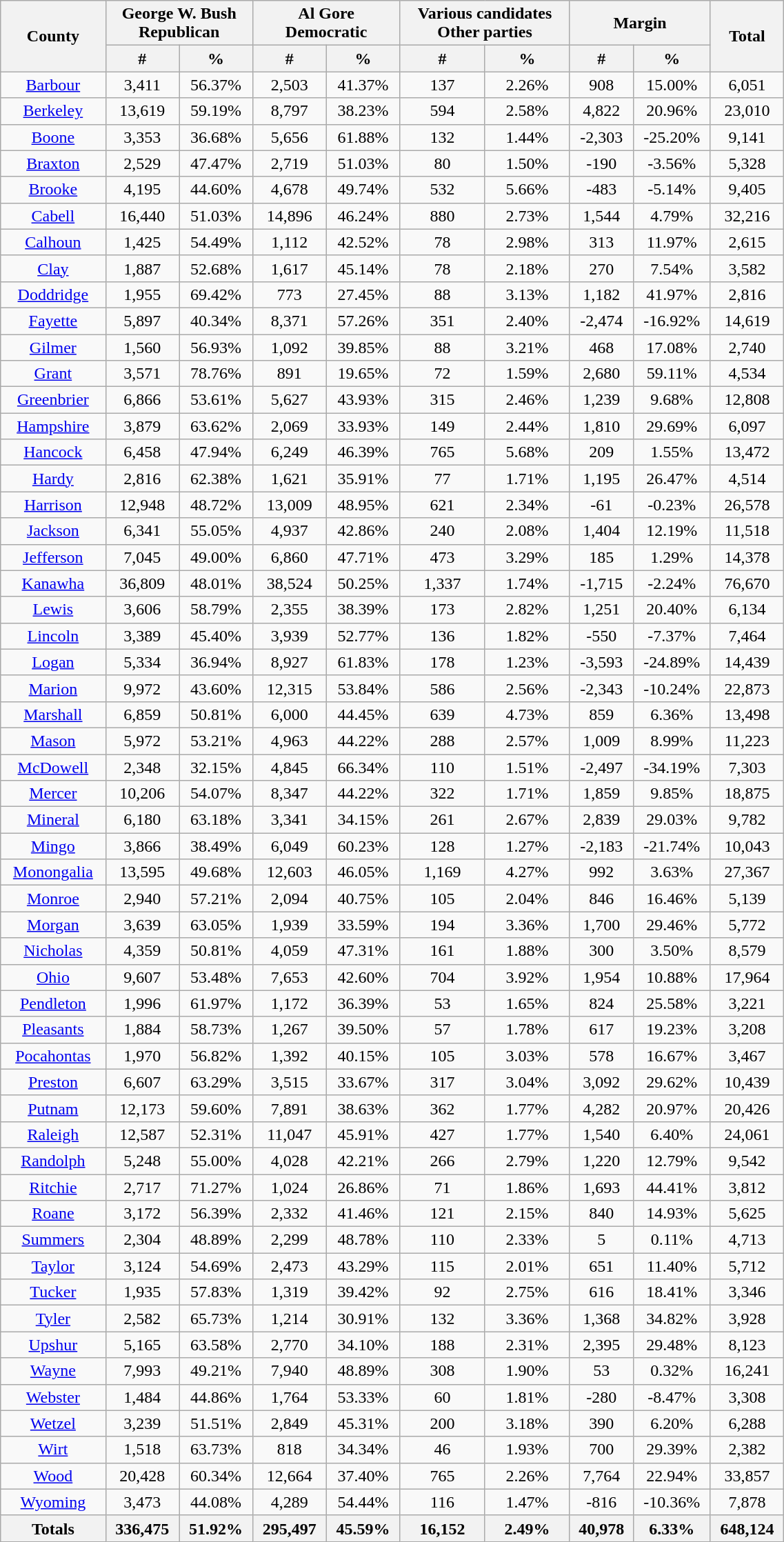<table width="60%" class="wikitable sortable">
<tr>
<th rowspan="2">County</th>
<th colspan="2">George W. Bush<br>Republican</th>
<th colspan="2">Al Gore<br>Democratic</th>
<th colspan="2">Various candidates<br>Other parties</th>
<th colspan="2">Margin</th>
<th rowspan="2">Total</th>
</tr>
<tr>
<th style="text-align:center;" data-sort-type="number">#</th>
<th style="text-align:center;" data-sort-type="number">%</th>
<th style="text-align:center;" data-sort-type="number">#</th>
<th style="text-align:center;" data-sort-type="number">%</th>
<th style="text-align:center;" data-sort-type="number">#</th>
<th style="text-align:center;" data-sort-type="number">%</th>
<th style="text-align:center;" data-sort-type="number">#</th>
<th style="text-align:center;" data-sort-type="number">%</th>
</tr>
<tr style="text-align:center;">
<td><a href='#'>Barbour</a></td>
<td>3,411</td>
<td>56.37%</td>
<td>2,503</td>
<td>41.37%</td>
<td>137</td>
<td>2.26%</td>
<td>908</td>
<td>15.00%</td>
<td>6,051</td>
</tr>
<tr style="text-align:center;">
<td><a href='#'>Berkeley</a></td>
<td>13,619</td>
<td>59.19%</td>
<td>8,797</td>
<td>38.23%</td>
<td>594</td>
<td>2.58%</td>
<td>4,822</td>
<td>20.96%</td>
<td>23,010</td>
</tr>
<tr style="text-align:center;">
<td><a href='#'>Boone</a></td>
<td>3,353</td>
<td>36.68%</td>
<td>5,656</td>
<td>61.88%</td>
<td>132</td>
<td>1.44%</td>
<td>-2,303</td>
<td>-25.20%</td>
<td>9,141</td>
</tr>
<tr style="text-align:center;">
<td><a href='#'>Braxton</a></td>
<td>2,529</td>
<td>47.47%</td>
<td>2,719</td>
<td>51.03%</td>
<td>80</td>
<td>1.50%</td>
<td>-190</td>
<td>-3.56%</td>
<td>5,328</td>
</tr>
<tr style="text-align:center;">
<td><a href='#'>Brooke</a></td>
<td>4,195</td>
<td>44.60%</td>
<td>4,678</td>
<td>49.74%</td>
<td>532</td>
<td>5.66%</td>
<td>-483</td>
<td>-5.14%</td>
<td>9,405</td>
</tr>
<tr style="text-align:center;">
<td><a href='#'>Cabell</a></td>
<td>16,440</td>
<td>51.03%</td>
<td>14,896</td>
<td>46.24%</td>
<td>880</td>
<td>2.73%</td>
<td>1,544</td>
<td>4.79%</td>
<td>32,216</td>
</tr>
<tr style="text-align:center;">
<td><a href='#'>Calhoun</a></td>
<td>1,425</td>
<td>54.49%</td>
<td>1,112</td>
<td>42.52%</td>
<td>78</td>
<td>2.98%</td>
<td>313</td>
<td>11.97%</td>
<td>2,615</td>
</tr>
<tr style="text-align:center;">
<td><a href='#'>Clay</a></td>
<td>1,887</td>
<td>52.68%</td>
<td>1,617</td>
<td>45.14%</td>
<td>78</td>
<td>2.18%</td>
<td>270</td>
<td>7.54%</td>
<td>3,582</td>
</tr>
<tr style="text-align:center;">
<td><a href='#'>Doddridge</a></td>
<td>1,955</td>
<td>69.42%</td>
<td>773</td>
<td>27.45%</td>
<td>88</td>
<td>3.13%</td>
<td>1,182</td>
<td>41.97%</td>
<td>2,816</td>
</tr>
<tr style="text-align:center;">
<td><a href='#'>Fayette</a></td>
<td>5,897</td>
<td>40.34%</td>
<td>8,371</td>
<td>57.26%</td>
<td>351</td>
<td>2.40%</td>
<td>-2,474</td>
<td>-16.92%</td>
<td>14,619</td>
</tr>
<tr style="text-align:center;">
<td><a href='#'>Gilmer</a></td>
<td>1,560</td>
<td>56.93%</td>
<td>1,092</td>
<td>39.85%</td>
<td>88</td>
<td>3.21%</td>
<td>468</td>
<td>17.08%</td>
<td>2,740</td>
</tr>
<tr style="text-align:center;">
<td><a href='#'>Grant</a></td>
<td>3,571</td>
<td>78.76%</td>
<td>891</td>
<td>19.65%</td>
<td>72</td>
<td>1.59%</td>
<td>2,680</td>
<td>59.11%</td>
<td>4,534</td>
</tr>
<tr style="text-align:center;">
<td><a href='#'>Greenbrier</a></td>
<td>6,866</td>
<td>53.61%</td>
<td>5,627</td>
<td>43.93%</td>
<td>315</td>
<td>2.46%</td>
<td>1,239</td>
<td>9.68%</td>
<td>12,808</td>
</tr>
<tr style="text-align:center;">
<td><a href='#'>Hampshire</a></td>
<td>3,879</td>
<td>63.62%</td>
<td>2,069</td>
<td>33.93%</td>
<td>149</td>
<td>2.44%</td>
<td>1,810</td>
<td>29.69%</td>
<td>6,097</td>
</tr>
<tr style="text-align:center;">
<td><a href='#'>Hancock</a></td>
<td>6,458</td>
<td>47.94%</td>
<td>6,249</td>
<td>46.39%</td>
<td>765</td>
<td>5.68%</td>
<td>209</td>
<td>1.55%</td>
<td>13,472</td>
</tr>
<tr style="text-align:center;">
<td><a href='#'>Hardy</a></td>
<td>2,816</td>
<td>62.38%</td>
<td>1,621</td>
<td>35.91%</td>
<td>77</td>
<td>1.71%</td>
<td>1,195</td>
<td>26.47%</td>
<td>4,514</td>
</tr>
<tr style="text-align:center;">
<td><a href='#'>Harrison</a></td>
<td>12,948</td>
<td>48.72%</td>
<td>13,009</td>
<td>48.95%</td>
<td>621</td>
<td>2.34%</td>
<td>-61</td>
<td>-0.23%</td>
<td>26,578</td>
</tr>
<tr style="text-align:center;">
<td><a href='#'>Jackson</a></td>
<td>6,341</td>
<td>55.05%</td>
<td>4,937</td>
<td>42.86%</td>
<td>240</td>
<td>2.08%</td>
<td>1,404</td>
<td>12.19%</td>
<td>11,518</td>
</tr>
<tr style="text-align:center;">
<td><a href='#'>Jefferson</a></td>
<td>7,045</td>
<td>49.00%</td>
<td>6,860</td>
<td>47.71%</td>
<td>473</td>
<td>3.29%</td>
<td>185</td>
<td>1.29%</td>
<td>14,378</td>
</tr>
<tr style="text-align:center;">
<td><a href='#'>Kanawha</a></td>
<td>36,809</td>
<td>48.01%</td>
<td>38,524</td>
<td>50.25%</td>
<td>1,337</td>
<td>1.74%</td>
<td>-1,715</td>
<td>-2.24%</td>
<td>76,670</td>
</tr>
<tr style="text-align:center;">
<td><a href='#'>Lewis</a></td>
<td>3,606</td>
<td>58.79%</td>
<td>2,355</td>
<td>38.39%</td>
<td>173</td>
<td>2.82%</td>
<td>1,251</td>
<td>20.40%</td>
<td>6,134</td>
</tr>
<tr style="text-align:center;">
<td><a href='#'>Lincoln</a></td>
<td>3,389</td>
<td>45.40%</td>
<td>3,939</td>
<td>52.77%</td>
<td>136</td>
<td>1.82%</td>
<td>-550</td>
<td>-7.37%</td>
<td>7,464</td>
</tr>
<tr style="text-align:center;">
<td><a href='#'>Logan</a></td>
<td>5,334</td>
<td>36.94%</td>
<td>8,927</td>
<td>61.83%</td>
<td>178</td>
<td>1.23%</td>
<td>-3,593</td>
<td>-24.89%</td>
<td>14,439</td>
</tr>
<tr style="text-align:center;">
<td><a href='#'>Marion</a></td>
<td>9,972</td>
<td>43.60%</td>
<td>12,315</td>
<td>53.84%</td>
<td>586</td>
<td>2.56%</td>
<td>-2,343</td>
<td>-10.24%</td>
<td>22,873</td>
</tr>
<tr style="text-align:center;">
<td><a href='#'>Marshall</a></td>
<td>6,859</td>
<td>50.81%</td>
<td>6,000</td>
<td>44.45%</td>
<td>639</td>
<td>4.73%</td>
<td>859</td>
<td>6.36%</td>
<td>13,498</td>
</tr>
<tr style="text-align:center;">
<td><a href='#'>Mason</a></td>
<td>5,972</td>
<td>53.21%</td>
<td>4,963</td>
<td>44.22%</td>
<td>288</td>
<td>2.57%</td>
<td>1,009</td>
<td>8.99%</td>
<td>11,223</td>
</tr>
<tr style="text-align:center;">
<td><a href='#'>McDowell</a></td>
<td>2,348</td>
<td>32.15%</td>
<td>4,845</td>
<td>66.34%</td>
<td>110</td>
<td>1.51%</td>
<td>-2,497</td>
<td>-34.19%</td>
<td>7,303</td>
</tr>
<tr style="text-align:center;">
<td><a href='#'>Mercer</a></td>
<td>10,206</td>
<td>54.07%</td>
<td>8,347</td>
<td>44.22%</td>
<td>322</td>
<td>1.71%</td>
<td>1,859</td>
<td>9.85%</td>
<td>18,875</td>
</tr>
<tr style="text-align:center;">
<td><a href='#'>Mineral</a></td>
<td>6,180</td>
<td>63.18%</td>
<td>3,341</td>
<td>34.15%</td>
<td>261</td>
<td>2.67%</td>
<td>2,839</td>
<td>29.03%</td>
<td>9,782</td>
</tr>
<tr style="text-align:center;">
<td><a href='#'>Mingo</a></td>
<td>3,866</td>
<td>38.49%</td>
<td>6,049</td>
<td>60.23%</td>
<td>128</td>
<td>1.27%</td>
<td>-2,183</td>
<td>-21.74%</td>
<td>10,043</td>
</tr>
<tr style="text-align:center;">
<td><a href='#'>Monongalia</a></td>
<td>13,595</td>
<td>49.68%</td>
<td>12,603</td>
<td>46.05%</td>
<td>1,169</td>
<td>4.27%</td>
<td>992</td>
<td>3.63%</td>
<td>27,367</td>
</tr>
<tr style="text-align:center;">
<td><a href='#'>Monroe</a></td>
<td>2,940</td>
<td>57.21%</td>
<td>2,094</td>
<td>40.75%</td>
<td>105</td>
<td>2.04%</td>
<td>846</td>
<td>16.46%</td>
<td>5,139</td>
</tr>
<tr style="text-align:center;">
<td><a href='#'>Morgan</a></td>
<td>3,639</td>
<td>63.05%</td>
<td>1,939</td>
<td>33.59%</td>
<td>194</td>
<td>3.36%</td>
<td>1,700</td>
<td>29.46%</td>
<td>5,772</td>
</tr>
<tr style="text-align:center;">
<td><a href='#'>Nicholas</a></td>
<td>4,359</td>
<td>50.81%</td>
<td>4,059</td>
<td>47.31%</td>
<td>161</td>
<td>1.88%</td>
<td>300</td>
<td>3.50%</td>
<td>8,579</td>
</tr>
<tr style="text-align:center;">
<td><a href='#'>Ohio</a></td>
<td>9,607</td>
<td>53.48%</td>
<td>7,653</td>
<td>42.60%</td>
<td>704</td>
<td>3.92%</td>
<td>1,954</td>
<td>10.88%</td>
<td>17,964</td>
</tr>
<tr style="text-align:center;">
<td><a href='#'>Pendleton</a></td>
<td>1,996</td>
<td>61.97%</td>
<td>1,172</td>
<td>36.39%</td>
<td>53</td>
<td>1.65%</td>
<td>824</td>
<td>25.58%</td>
<td>3,221</td>
</tr>
<tr style="text-align:center;">
<td><a href='#'>Pleasants</a></td>
<td>1,884</td>
<td>58.73%</td>
<td>1,267</td>
<td>39.50%</td>
<td>57</td>
<td>1.78%</td>
<td>617</td>
<td>19.23%</td>
<td>3,208</td>
</tr>
<tr style="text-align:center;">
<td><a href='#'>Pocahontas</a></td>
<td>1,970</td>
<td>56.82%</td>
<td>1,392</td>
<td>40.15%</td>
<td>105</td>
<td>3.03%</td>
<td>578</td>
<td>16.67%</td>
<td>3,467</td>
</tr>
<tr style="text-align:center;">
<td><a href='#'>Preston</a></td>
<td>6,607</td>
<td>63.29%</td>
<td>3,515</td>
<td>33.67%</td>
<td>317</td>
<td>3.04%</td>
<td>3,092</td>
<td>29.62%</td>
<td>10,439</td>
</tr>
<tr style="text-align:center;">
<td><a href='#'>Putnam</a></td>
<td>12,173</td>
<td>59.60%</td>
<td>7,891</td>
<td>38.63%</td>
<td>362</td>
<td>1.77%</td>
<td>4,282</td>
<td>20.97%</td>
<td>20,426</td>
</tr>
<tr style="text-align:center;">
<td><a href='#'>Raleigh</a></td>
<td>12,587</td>
<td>52.31%</td>
<td>11,047</td>
<td>45.91%</td>
<td>427</td>
<td>1.77%</td>
<td>1,540</td>
<td>6.40%</td>
<td>24,061</td>
</tr>
<tr style="text-align:center;">
<td><a href='#'>Randolph</a></td>
<td>5,248</td>
<td>55.00%</td>
<td>4,028</td>
<td>42.21%</td>
<td>266</td>
<td>2.79%</td>
<td>1,220</td>
<td>12.79%</td>
<td>9,542</td>
</tr>
<tr style="text-align:center;">
<td><a href='#'>Ritchie</a></td>
<td>2,717</td>
<td>71.27%</td>
<td>1,024</td>
<td>26.86%</td>
<td>71</td>
<td>1.86%</td>
<td>1,693</td>
<td>44.41%</td>
<td>3,812</td>
</tr>
<tr style="text-align:center;">
<td><a href='#'>Roane</a></td>
<td>3,172</td>
<td>56.39%</td>
<td>2,332</td>
<td>41.46%</td>
<td>121</td>
<td>2.15%</td>
<td>840</td>
<td>14.93%</td>
<td>5,625</td>
</tr>
<tr style="text-align:center;">
<td><a href='#'>Summers</a></td>
<td>2,304</td>
<td>48.89%</td>
<td>2,299</td>
<td>48.78%</td>
<td>110</td>
<td>2.33%</td>
<td>5</td>
<td>0.11%</td>
<td>4,713</td>
</tr>
<tr style="text-align:center;">
<td><a href='#'>Taylor</a></td>
<td>3,124</td>
<td>54.69%</td>
<td>2,473</td>
<td>43.29%</td>
<td>115</td>
<td>2.01%</td>
<td>651</td>
<td>11.40%</td>
<td>5,712</td>
</tr>
<tr style="text-align:center;">
<td><a href='#'>Tucker</a></td>
<td>1,935</td>
<td>57.83%</td>
<td>1,319</td>
<td>39.42%</td>
<td>92</td>
<td>2.75%</td>
<td>616</td>
<td>18.41%</td>
<td>3,346</td>
</tr>
<tr style="text-align:center;">
<td><a href='#'>Tyler</a></td>
<td>2,582</td>
<td>65.73%</td>
<td>1,214</td>
<td>30.91%</td>
<td>132</td>
<td>3.36%</td>
<td>1,368</td>
<td>34.82%</td>
<td>3,928</td>
</tr>
<tr style="text-align:center;">
<td><a href='#'>Upshur</a></td>
<td>5,165</td>
<td>63.58%</td>
<td>2,770</td>
<td>34.10%</td>
<td>188</td>
<td>2.31%</td>
<td>2,395</td>
<td>29.48%</td>
<td>8,123</td>
</tr>
<tr style="text-align:center;">
<td><a href='#'>Wayne</a></td>
<td>7,993</td>
<td>49.21%</td>
<td>7,940</td>
<td>48.89%</td>
<td>308</td>
<td>1.90%</td>
<td>53</td>
<td>0.32%</td>
<td>16,241</td>
</tr>
<tr style="text-align:center;">
<td><a href='#'>Webster</a></td>
<td>1,484</td>
<td>44.86%</td>
<td>1,764</td>
<td>53.33%</td>
<td>60</td>
<td>1.81%</td>
<td>-280</td>
<td>-8.47%</td>
<td>3,308</td>
</tr>
<tr style="text-align:center;">
<td><a href='#'>Wetzel</a></td>
<td>3,239</td>
<td>51.51%</td>
<td>2,849</td>
<td>45.31%</td>
<td>200</td>
<td>3.18%</td>
<td>390</td>
<td>6.20%</td>
<td>6,288</td>
</tr>
<tr style="text-align:center;">
<td><a href='#'>Wirt</a></td>
<td>1,518</td>
<td>63.73%</td>
<td>818</td>
<td>34.34%</td>
<td>46</td>
<td>1.93%</td>
<td>700</td>
<td>29.39%</td>
<td>2,382</td>
</tr>
<tr style="text-align:center;">
<td><a href='#'>Wood</a></td>
<td>20,428</td>
<td>60.34%</td>
<td>12,664</td>
<td>37.40%</td>
<td>765</td>
<td>2.26%</td>
<td>7,764</td>
<td>22.94%</td>
<td>33,857</td>
</tr>
<tr style="text-align:center;">
<td><a href='#'>Wyoming</a></td>
<td>3,473</td>
<td>44.08%</td>
<td>4,289</td>
<td>54.44%</td>
<td>116</td>
<td>1.47%</td>
<td>-816</td>
<td>-10.36%</td>
<td>7,878</td>
</tr>
<tr>
<th>Totals</th>
<th>336,475</th>
<th>51.92%</th>
<th>295,497</th>
<th>45.59%</th>
<th>16,152</th>
<th>2.49%</th>
<th>40,978</th>
<th>6.33%</th>
<th>648,124</th>
</tr>
</table>
